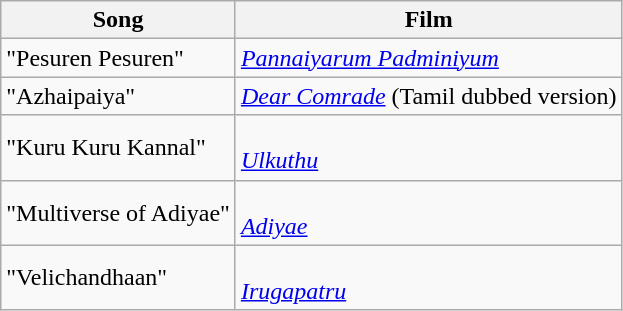<table class="wikitable sortable">
<tr>
<th>Song</th>
<th>Film</th>
</tr>
<tr>
<td>"Pesuren Pesuren"</td>
<td><em><a href='#'>Pannaiyarum Padminiyum</a></em></td>
</tr>
<tr>
<td>"Azhaipaiya"</td>
<td><em><a href='#'>Dear Comrade</a></em> (Tamil dubbed version)</td>
</tr>
<tr>
<td>"Kuru Kuru Kannal"</td>
<td><br><em><a href='#'>Ulkuthu</a></em></td>
</tr>
<tr>
<td>"Multiverse of Adiyae"</td>
<td><br><em><a href='#'>Adiyae</a></em></td>
</tr>
<tr>
<td>"Velichandhaan"</td>
<td><br><em><a href='#'>Irugapatru</a></em></td>
</tr>
</table>
